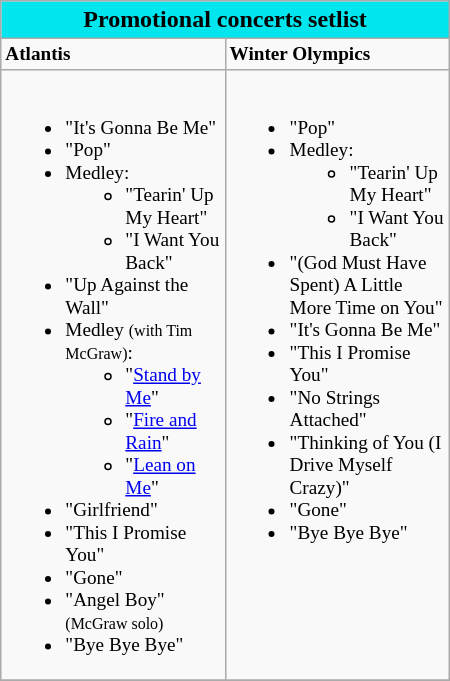<table class="wikitable collapsible collapsed" align="right" width=300px style="margin: 0px 0px 0px 25px;">
<tr>
<th colspan="2" style="background: #00E5EE;">Promotional concerts setlist</th>
</tr>
<tr>
<td align="left" style="font-size:80%"><strong>Atlantis</strong></td>
<td align="left" style="font-size:80%"><strong>Winter Olympics</strong></td>
</tr>
<tr valign="top">
<td align="left" style="font-size:80%" width=150px><br><ul><li>"It's Gonna Be Me"</li><li>"Pop"</li><li>Medley:<ul><li>"Tearin' Up My Heart"</li><li>"I Want You Back"</li></ul></li><li>"Up Against the Wall"</li><li>Medley <small>(with Tim McGraw)</small>:<ul><li>"<a href='#'>Stand by Me</a>"</li><li>"<a href='#'>Fire and Rain</a>"</li><li>"<a href='#'>Lean on Me</a>"</li></ul></li><li>"Girlfriend"</li><li>"This I Promise You"</li><li>"Gone"</li><li>"Angel Boy" <small>(McGraw solo)</small></li><li>"Bye Bye Bye"</li></ul></td>
<td align="top" style="font-size:80%" width=150px><br><ul><li>"Pop"</li><li>Medley:<ul><li>"Tearin' Up My Heart"</li><li>"I Want You Back"</li></ul></li><li>"(God Must Have Spent) A Little More Time on You"</li><li>"It's Gonna Be Me"</li><li>"This I Promise You"</li><li>"No Strings Attached"</li><li>"Thinking of You (I Drive Myself Crazy)"</li><li>"Gone"</li><li>"Bye Bye Bye"</li></ul></td>
</tr>
<tr>
</tr>
</table>
